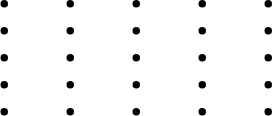<table>
<tr valign=top>
<td><br><ul><li></li><li></li><li></li><li></li><li></li></ul></td>
<td><br><ul><li></li><li></li><li></li><li></li><li></li></ul></td>
<td><br><ul><li></li><li></li><li></li><li></li><li></li></ul></td>
<td><br><ul><li></li><li></li><li></li><li></li><li></li></ul></td>
<td><br><ul><li></li><li></li><li></li><li></li><li></li></ul></td>
</tr>
</table>
